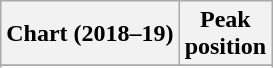<table class="wikitable sortable plainrowheaders" style="text-align:center">
<tr>
<th scope="col">Chart (2018–19)</th>
<th scope="col">Peak<br>position</th>
</tr>
<tr>
</tr>
<tr>
</tr>
</table>
